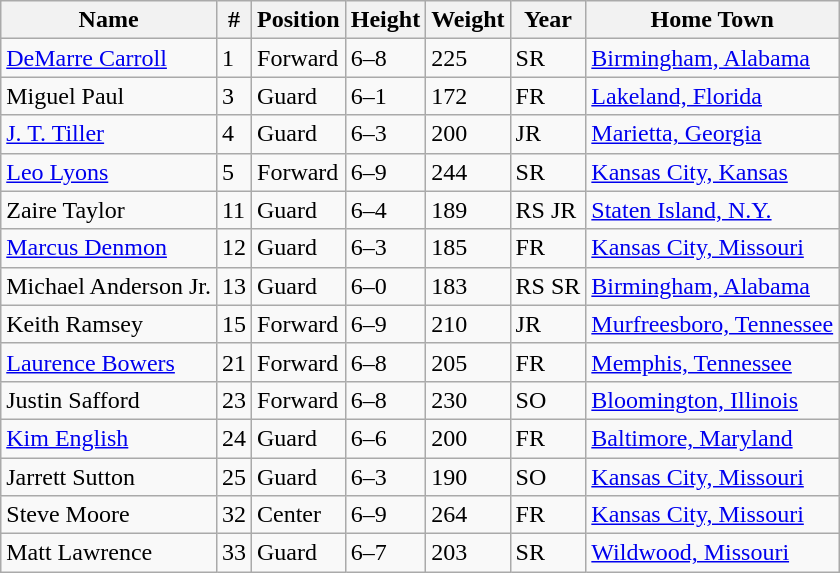<table class="wikitable" style="text-align: left;">
<tr>
<th>Name</th>
<th>#</th>
<th>Position</th>
<th>Height</th>
<th>Weight</th>
<th>Year</th>
<th>Home Town</th>
</tr>
<tr>
<td><a href='#'>DeMarre Carroll</a></td>
<td>1</td>
<td>Forward</td>
<td>6–8</td>
<td>225</td>
<td>SR</td>
<td><a href='#'>Birmingham, Alabama</a></td>
</tr>
<tr>
<td>Miguel Paul</td>
<td>3</td>
<td>Guard</td>
<td>6–1</td>
<td>172</td>
<td>FR</td>
<td><a href='#'>Lakeland, Florida</a></td>
</tr>
<tr>
<td><a href='#'>J. T. Tiller</a></td>
<td>4</td>
<td>Guard</td>
<td>6–3</td>
<td>200</td>
<td>JR</td>
<td><a href='#'>Marietta, Georgia</a></td>
</tr>
<tr>
<td><a href='#'>Leo Lyons</a></td>
<td>5</td>
<td>Forward</td>
<td>6–9</td>
<td>244</td>
<td>SR</td>
<td><a href='#'>Kansas City, Kansas</a></td>
</tr>
<tr>
<td>Zaire Taylor</td>
<td>11</td>
<td>Guard</td>
<td>6–4</td>
<td>189</td>
<td>RS JR</td>
<td><a href='#'>Staten Island, N.Y.</a></td>
</tr>
<tr>
<td><a href='#'>Marcus Denmon</a></td>
<td>12</td>
<td>Guard</td>
<td>6–3</td>
<td>185</td>
<td>FR</td>
<td><a href='#'>Kansas City, Missouri</a></td>
</tr>
<tr>
<td>Michael Anderson Jr.</td>
<td>13</td>
<td>Guard</td>
<td>6–0</td>
<td>183</td>
<td>RS SR</td>
<td><a href='#'>Birmingham, Alabama</a></td>
</tr>
<tr>
<td>Keith Ramsey</td>
<td>15</td>
<td>Forward</td>
<td>6–9</td>
<td>210</td>
<td>JR</td>
<td><a href='#'>Murfreesboro, Tennessee</a></td>
</tr>
<tr>
<td><a href='#'>Laurence Bowers</a></td>
<td>21</td>
<td>Forward</td>
<td>6–8</td>
<td>205</td>
<td>FR</td>
<td><a href='#'>Memphis, Tennessee</a></td>
</tr>
<tr>
<td>Justin Safford</td>
<td>23</td>
<td>Forward</td>
<td>6–8</td>
<td>230</td>
<td>SO</td>
<td><a href='#'>Bloomington, Illinois</a></td>
</tr>
<tr>
<td><a href='#'>Kim English</a></td>
<td>24</td>
<td>Guard</td>
<td>6–6</td>
<td>200</td>
<td>FR</td>
<td><a href='#'>Baltimore, Maryland</a></td>
</tr>
<tr>
<td>Jarrett Sutton</td>
<td>25</td>
<td>Guard</td>
<td>6–3</td>
<td>190</td>
<td>SO</td>
<td><a href='#'>Kansas City, Missouri</a></td>
</tr>
<tr>
<td>Steve Moore</td>
<td>32</td>
<td>Center</td>
<td>6–9</td>
<td>264</td>
<td>FR</td>
<td><a href='#'>Kansas City, Missouri</a></td>
</tr>
<tr>
<td>Matt Lawrence</td>
<td>33</td>
<td>Guard</td>
<td>6–7</td>
<td>203</td>
<td>SR</td>
<td><a href='#'>Wildwood, Missouri</a></td>
</tr>
</table>
